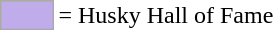<table>
<tr>
<td style="background-color:#C0ACEA; border:1px solid #aaaaaa; width:2em;"></td>
<td>= Husky Hall of Fame</td>
</tr>
</table>
